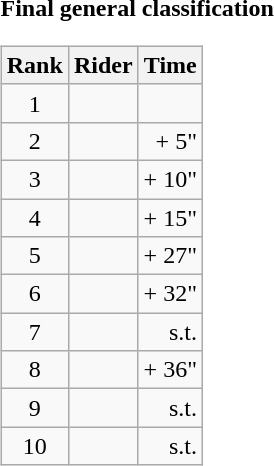<table>
<tr>
<td><strong>Final general classification</strong><br><table class="wikitable">
<tr>
<th scope="col">Rank</th>
<th scope="col">Rider</th>
<th scope="col">Time</th>
</tr>
<tr>
<td style="text-align:center;">1</td>
<td></td>
<td style="text-align:right;"></td>
</tr>
<tr>
<td style="text-align:center;">2</td>
<td></td>
<td style="text-align:right;">+ 5"</td>
</tr>
<tr>
<td style="text-align:center;">3</td>
<td></td>
<td style="text-align:right;">+ 10"</td>
</tr>
<tr>
<td style="text-align:center;">4</td>
<td></td>
<td style="text-align:right;">+ 15"</td>
</tr>
<tr>
<td style="text-align:center;">5</td>
<td></td>
<td style="text-align:right;">+ 27"</td>
</tr>
<tr>
<td style="text-align:center;">6</td>
<td></td>
<td style="text-align:right;">+ 32"</td>
</tr>
<tr>
<td style="text-align:center;">7</td>
<td></td>
<td style="text-align:right;">s.t.</td>
</tr>
<tr>
<td style="text-align:center;">8</td>
<td></td>
<td style="text-align:right;">+ 36"</td>
</tr>
<tr>
<td style="text-align:center;">9</td>
<td></td>
<td style="text-align:right;">s.t.</td>
</tr>
<tr>
<td style="text-align:center;">10</td>
<td></td>
<td style="text-align:right;">s.t.</td>
</tr>
</table>
</td>
</tr>
</table>
